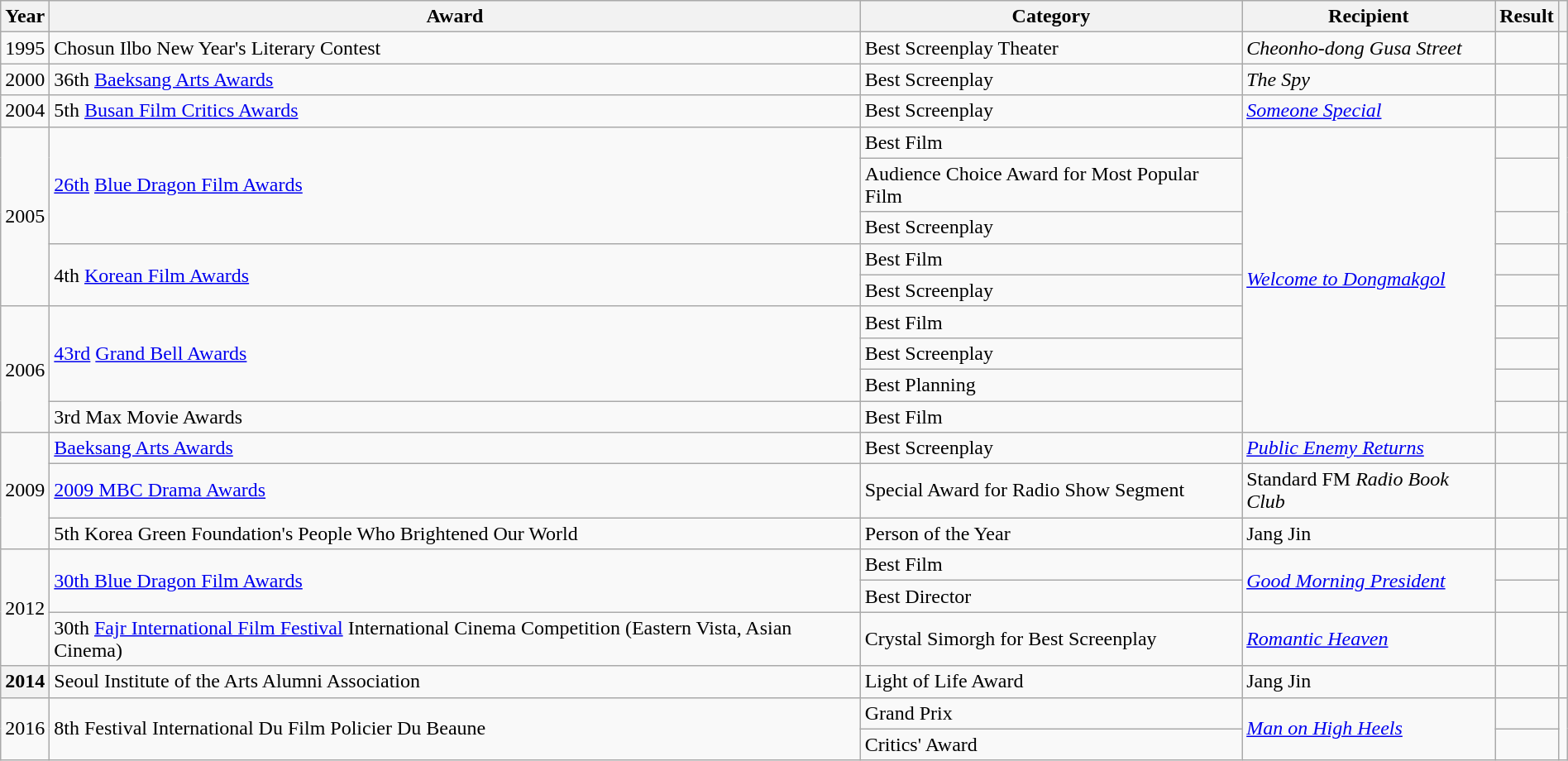<table class="wikitable sortable plainrowheaders" style="clear:none; font-size:100%; padding:0 auto; width:100%; margin:auto">
<tr>
<th scope="col">Year</th>
<th scope="col">Award</th>
<th scope="col">Category</th>
<th scope="col">Recipient</th>
<th scope="col">Result</th>
<th></th>
</tr>
<tr>
<td>1995</td>
<td>Chosun Ilbo New Year's Literary Contest</td>
<td>Best Screenplay Theater</td>
<td><em>Cheonho-dong Gusa Street</em></td>
<td></td>
<td></td>
</tr>
<tr>
<td>2000</td>
<td>36th <a href='#'>Baeksang Arts Awards</a></td>
<td>Best Screenplay</td>
<td><em>The Spy</em></td>
<td></td>
<td></td>
</tr>
<tr>
<td>2004</td>
<td>5th <a href='#'>Busan Film Critics Awards</a></td>
<td>Best Screenplay</td>
<td><em><a href='#'>Someone Special</a></em></td>
<td></td>
<td></td>
</tr>
<tr>
<td rowspan="5">2005</td>
<td rowspan="3"><a href='#'>26th</a> <a href='#'>Blue Dragon Film Awards</a></td>
<td Best Film>Best Film</td>
<td rowspan="9"><em><a href='#'>Welcome to Dongmakgol</a></em></td>
<td></td>
<td rowspan="3"></td>
</tr>
<tr>
<td>Audience Choice Award for Most Popular Film</td>
<td></td>
</tr>
<tr>
<td>Best Screenplay</td>
<td></td>
</tr>
<tr>
<td rowspan="2">4th <a href='#'>Korean Film Awards</a></td>
<td>Best Film</td>
<td></td>
<td rowspan="2"></td>
</tr>
<tr>
<td Best Screenplay>Best Screenplay</td>
<td></td>
</tr>
<tr>
<td rowspan="4">2006</td>
<td rowspan="3"><a href='#'>43rd</a> <a href='#'>Grand Bell Awards</a></td>
<td>Best Film</td>
<td></td>
<td rowspan="3"></td>
</tr>
<tr>
<td>Best Screenplay</td>
<td></td>
</tr>
<tr>
<td>Best Planning</td>
<td></td>
</tr>
<tr>
<td>3rd Max Movie Awards</td>
<td>Best Film</td>
<td></td>
<td></td>
</tr>
<tr>
<td rowspan="3">2009</td>
<td><a href='#'>Baeksang Arts Awards</a></td>
<td>Best Screenplay</td>
<td><em><a href='#'>Public Enemy Returns</a></em></td>
<td></td>
<td></td>
</tr>
<tr>
<td><a href='#'>2009 MBC Drama Awards</a></td>
<td>Special Award for Radio Show Segment</td>
<td>Standard FM <em>Radio Book Club</em></td>
<td></td>
<td></td>
</tr>
<tr>
<td>5th Korea Green Foundation's People Who Brightened Our World</td>
<td>Person of the Year</td>
<td>Jang Jin</td>
<td></td>
<td></td>
</tr>
<tr>
<td rowspan="3">2012</td>
<td rowspan="2"><a href='#'>30th Blue Dragon Film Awards</a></td>
<td>Best Film</td>
<td rowspan="2"><em><a href='#'>Good Morning President</a></em></td>
<td></td>
<td rowspan="2"></td>
</tr>
<tr>
<td>Best Director</td>
<td></td>
</tr>
<tr>
<td>30th <a href='#'>Fajr International Film Festival</a> International Cinema Competition (Eastern Vista, Asian Cinema)</td>
<td>Crystal Simorgh for Best Screenplay</td>
<td><em><a href='#'>Romantic Heaven</a></em></td>
<td></td>
<td></td>
</tr>
<tr>
<th scope="row" rowspan="1">2014</th>
<td>Seoul Institute of the Arts Alumni Association</td>
<td>Light of Life Award</td>
<td>Jang Jin</td>
<td></td>
<td style="text-align:center"></td>
</tr>
<tr>
<td rowspan="2">2016</td>
<td rowspan="2">8th Festival International Du Film Policier Du Beaune</td>
<td>Grand Prix</td>
<td rowspan="2"><em><a href='#'>Man on High Heels</a></em></td>
<td></td>
<td rowspan="2"></td>
</tr>
<tr>
<td>Critics' Award</td>
<td></td>
</tr>
</table>
